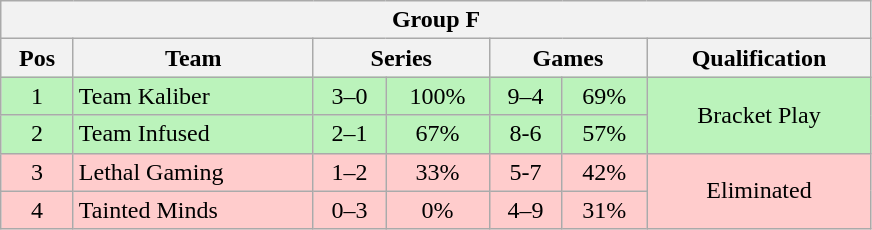<table class="wikitable" style="display: inline-table; margin-left: 50px;width: 46%;">
<tr>
<th colspan="7">Group F</th>
</tr>
<tr>
<th>Pos</th>
<th>Team</th>
<th colspan="2">Series</th>
<th colspan="2">Games</th>
<th>Qualification</th>
</tr>
<tr>
<td style="text-align:center; background:#BBF3BB;">1</td>
<td style="text-align:left; background:#BBF3BB;">Team Kaliber</td>
<td style="text-align:center; background:#BBF3BB;">3–0</td>
<td style="text-align:center; background:#BBF3BB;">100%</td>
<td style="text-align:center; background:#BBF3BB;">9–4</td>
<td style="text-align:center; background:#BBF3BB;">69%</td>
<td style="text-align:center; background:#BBF3BB;" rowspan="2">Bracket Play</td>
</tr>
<tr>
<td style="text-align:center; background:#BBF3BB;">2</td>
<td style="text-align:left; background:#BBF3BB;">Team Infused</td>
<td style="text-align:center; background:#BBF3BB;">2–1</td>
<td style="text-align:center; background:#BBF3BB;">67%</td>
<td style="text-align:center; background:#BBF3BB;">8-6</td>
<td style="text-align:center; background:#BBF3BB;">57%</td>
</tr>
<tr>
<td style="text-align:center; background:#FFCCCC;">3</td>
<td style="text-align:left; background:#FFCCCC;">Lethal Gaming</td>
<td style="text-align:center; background:#FFCCCC;">1–2</td>
<td style="text-align:center; background:#FFCCCC;">33%</td>
<td style="text-align:center; background:#FFCCCC;">5-7</td>
<td style="text-align:center; background:#FFCCCC;">42%</td>
<td style="text-align:center; background:#FFCCCC;" rowspan="2">Eliminated</td>
</tr>
<tr>
<td style="text-align:center; background:#FFCCCC;">4</td>
<td style="text-align:left; background:#FFCCCC;">Tainted Minds</td>
<td style="text-align:center; background:#FFCCCC;">0–3</td>
<td style="text-align:center; background:#FFCCCC;">0%</td>
<td style="text-align:center; background:#FFCCCC;">4–9</td>
<td style="text-align:center; background:#FFCCCC;">31%</td>
</tr>
</table>
